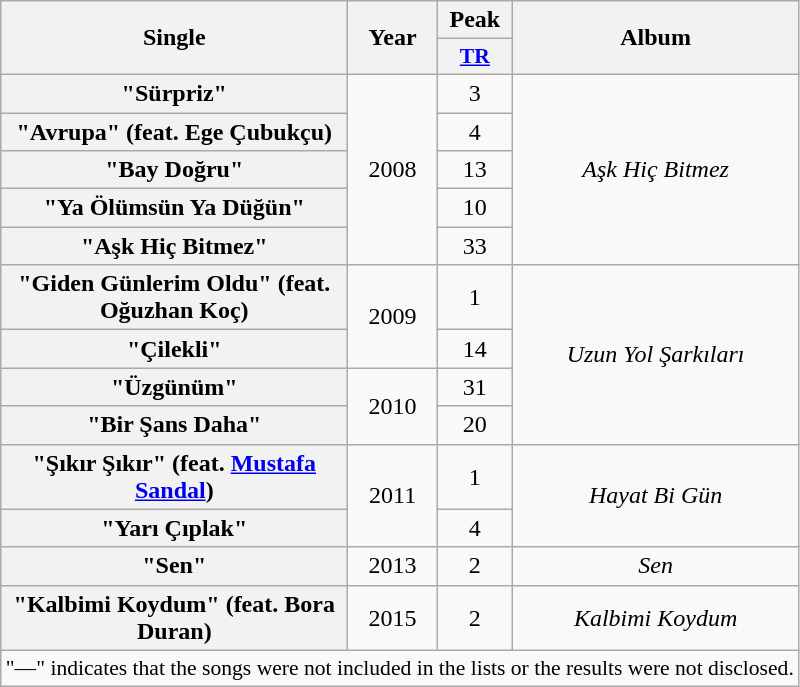<table class="wikitable plainrowheaders" style="text-align:center;">
<tr>
<th scope="col" rowspan="2" style="width:14em;">Single</th>
<th scope="col" rowspan="2">Year</th>
<th scope="col">Peak</th>
<th scope="col" rowspan="2">Album</th>
</tr>
<tr>
<th scope="col" style="width:3em;font-size:90%;"><a href='#'>TR</a><br></th>
</tr>
<tr>
<th scope="row">"Sürpriz"</th>
<td rowspan="5">2008</td>
<td>3</td>
<td rowspan="5"><em>Aşk Hiç Bitmez</em></td>
</tr>
<tr>
<th scope="row">"Avrupa" (feat. Ege Çubukçu)</th>
<td>4</td>
</tr>
<tr>
<th scope="row">"Bay Doğru"</th>
<td>13</td>
</tr>
<tr>
<th scope="row">"Ya Ölümsün Ya Düğün"</th>
<td>10</td>
</tr>
<tr>
<th scope="row">"Aşk Hiç Bitmez"</th>
<td>33</td>
</tr>
<tr>
<th scope="row">"Giden Günlerim Oldu" (feat. Oğuzhan Koç)</th>
<td rowspan="2">2009</td>
<td>1</td>
<td rowspan="4"><em>Uzun Yol Şarkıları</em></td>
</tr>
<tr>
<th scope="row">"Çilekli"</th>
<td>14</td>
</tr>
<tr>
<th scope="row">"Üzgünüm"</th>
<td rowspan="2">2010</td>
<td>31</td>
</tr>
<tr>
<th scope="row">"Bir Şans Daha"</th>
<td>20</td>
</tr>
<tr>
<th scope="row">"Şıkır Şıkır" (feat. <a href='#'>Mustafa Sandal</a>)</th>
<td rowspan="2">2011</td>
<td>1</td>
<td rowspan="2"><em>Hayat Bi Gün</em></td>
</tr>
<tr>
<th scope="row">"Yarı Çıplak"</th>
<td>4</td>
</tr>
<tr>
<th scope="row">"Sen"</th>
<td>2013</td>
<td>2</td>
<td><em>Sen</em></td>
</tr>
<tr>
<th scope="row">"Kalbimi Koydum" (feat. Bora Duran)</th>
<td>2015</td>
<td>2</td>
<td rowspan="1"><em>Kalbimi Koydum</em></td>
</tr>
<tr>
<td colspan="5" style="font-size:90%">"—" indicates that the songs were not included in the lists or the results were not disclosed.</td>
</tr>
</table>
